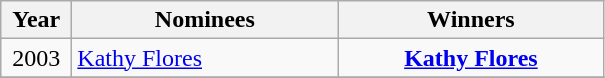<table class="wikitable">
<tr>
<th width=40 align=center>Year</th>
<th width=170>Nominees</th>
<th width=170>Winners</th>
</tr>
<tr>
<td align=center>2003</td>
<td><a href='#'>Kathy Flores</a></td>
<td align=center><strong><a href='#'>Kathy Flores</a></strong></td>
</tr>
<tr>
</tr>
</table>
